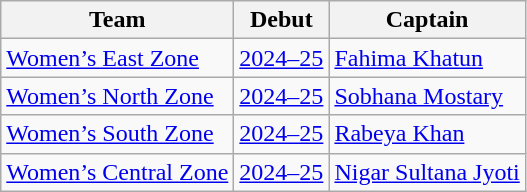<table class="wikitable">
<tr>
<th>Team</th>
<th>Debut</th>
<th>Captain</th>
</tr>
<tr>
<td><a href='#'>Women’s East Zone</a></td>
<td><a href='#'>2024–25</a></td>
<td><a href='#'>Fahima Khatun</a></td>
</tr>
<tr>
<td><a href='#'>Women’s North Zone</a></td>
<td><a href='#'>2024–25</a></td>
<td><a href='#'>Sobhana Mostary</a></td>
</tr>
<tr>
<td><a href='#'>Women’s South Zone</a></td>
<td><a href='#'>2024–25</a></td>
<td><a href='#'>Rabeya Khan</a></td>
</tr>
<tr>
<td><a href='#'>Women’s Central Zone</a></td>
<td><a href='#'>2024–25</a></td>
<td><a href='#'>Nigar Sultana Jyoti</a></td>
</tr>
</table>
